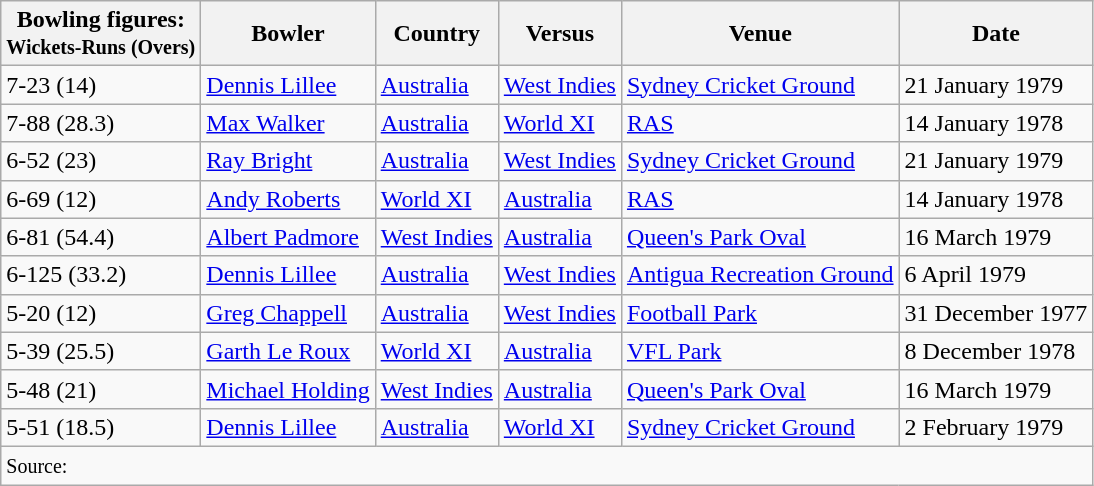<table class="wikitable">
<tr>
<th>Bowling figures:<br><small>Wickets-Runs (Overs)</small></th>
<th>Bowler</th>
<th>Country</th>
<th>Versus</th>
<th>Venue</th>
<th>Date</th>
</tr>
<tr>
<td>7-23 (14)</td>
<td><a href='#'>Dennis Lillee</a></td>
<td> <a href='#'>Australia</a></td>
<td> <a href='#'>West Indies</a></td>
<td><a href='#'>Sydney Cricket Ground</a></td>
<td>21 January 1979</td>
</tr>
<tr>
<td>7-88 (28.3)</td>
<td><a href='#'>Max Walker</a></td>
<td> <a href='#'>Australia</a></td>
<td> <a href='#'>World XI</a></td>
<td><a href='#'>RAS</a></td>
<td>14 January 1978</td>
</tr>
<tr>
<td>6-52 (23)</td>
<td><a href='#'>Ray Bright</a></td>
<td> <a href='#'>Australia</a></td>
<td> <a href='#'>West Indies</a></td>
<td><a href='#'>Sydney Cricket Ground</a></td>
<td>21 January 1979</td>
</tr>
<tr>
<td>6-69 (12)</td>
<td><a href='#'>Andy Roberts</a></td>
<td> <a href='#'>World XI</a></td>
<td> <a href='#'>Australia</a></td>
<td><a href='#'>RAS</a></td>
<td>14 January 1978</td>
</tr>
<tr>
<td>6-81 (54.4)</td>
<td><a href='#'>Albert Padmore</a></td>
<td> <a href='#'>West Indies</a></td>
<td> <a href='#'>Australia</a></td>
<td><a href='#'>Queen's Park Oval</a></td>
<td>16 March 1979</td>
</tr>
<tr>
<td>6-125 (33.2)</td>
<td><a href='#'>Dennis Lillee</a></td>
<td> <a href='#'>Australia</a></td>
<td> <a href='#'>West Indies</a></td>
<td><a href='#'>Antigua Recreation Ground</a></td>
<td>6 April 1979</td>
</tr>
<tr>
<td>5-20 (12)</td>
<td><a href='#'>Greg Chappell</a></td>
<td> <a href='#'>Australia</a></td>
<td> <a href='#'>West Indies</a></td>
<td><a href='#'>Football Park</a></td>
<td>31 December 1977</td>
</tr>
<tr>
<td>5-39 (25.5)</td>
<td><a href='#'>Garth Le Roux</a></td>
<td> <a href='#'>World XI</a></td>
<td> <a href='#'>Australia</a></td>
<td><a href='#'>VFL Park</a></td>
<td>8 December 1978</td>
</tr>
<tr>
<td>5-48 (21)</td>
<td><a href='#'>Michael Holding</a></td>
<td> <a href='#'>West Indies</a></td>
<td> <a href='#'>Australia</a></td>
<td><a href='#'>Queen's Park Oval</a></td>
<td>16 March 1979</td>
</tr>
<tr>
<td>5-51 (18.5)</td>
<td><a href='#'>Dennis Lillee</a></td>
<td> <a href='#'>Australia</a></td>
<td> <a href='#'>World XI</a></td>
<td><a href='#'>Sydney Cricket Ground</a></td>
<td>2 February 1979</td>
</tr>
<tr>
<td colspan=6><small>Source:</small></td>
</tr>
</table>
